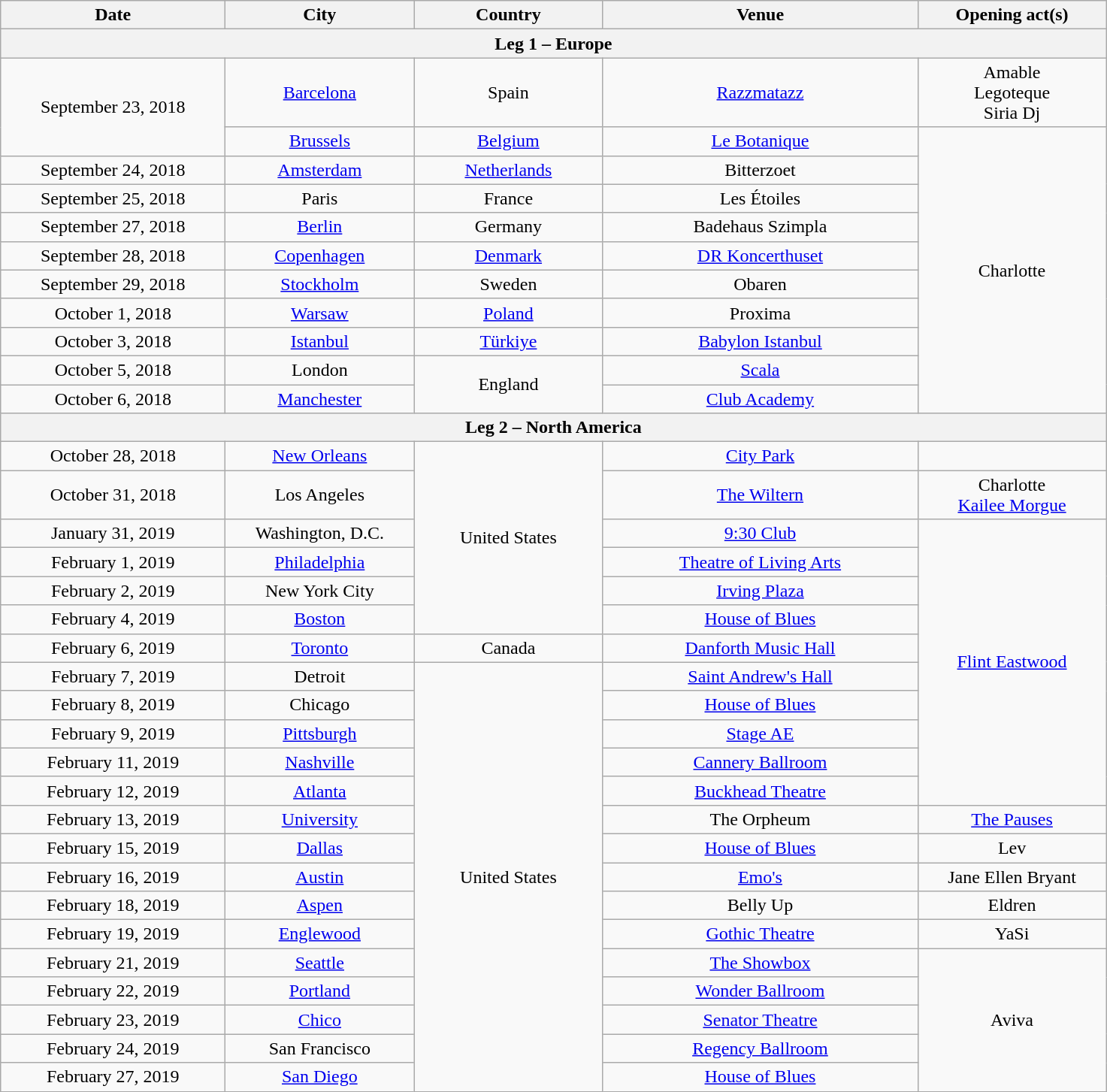<table class="wikitable plainrowheaders" style="text-align:center;">
<tr>
<th scope="col" style="width:12em;">Date</th>
<th scope="col" style="width:10em;">City</th>
<th scope="col" style="width:10em;">Country</th>
<th scope="col" style="width:17em;">Venue</th>
<th scope="col" style="width:10em;">Opening act(s)</th>
</tr>
<tr>
<th colspan="5">Leg 1 – Europe</th>
</tr>
<tr>
<td rowspan="2">September 23, 2018</td>
<td><a href='#'>Barcelona</a></td>
<td>Spain</td>
<td><a href='#'>Razzmatazz</a></td>
<td>Amable<br>Legoteque<br>Siria Dj</td>
</tr>
<tr>
<td><a href='#'>Brussels</a></td>
<td><a href='#'>Belgium</a></td>
<td><a href='#'>Le Botanique</a></td>
<td rowspan="10">Charlotte</td>
</tr>
<tr>
<td>September 24, 2018</td>
<td><a href='#'>Amsterdam</a></td>
<td><a href='#'>Netherlands</a></td>
<td>Bitterzoet</td>
</tr>
<tr>
<td>September 25, 2018</td>
<td>Paris</td>
<td>France</td>
<td>Les Étoiles</td>
</tr>
<tr>
<td>September 27, 2018</td>
<td><a href='#'>Berlin</a></td>
<td>Germany</td>
<td>Badehaus Szimpla</td>
</tr>
<tr>
<td>September 28, 2018</td>
<td><a href='#'>Copenhagen</a></td>
<td><a href='#'>Denmark</a></td>
<td><a href='#'>DR Koncerthuset</a></td>
</tr>
<tr>
<td>September 29, 2018</td>
<td><a href='#'>Stockholm</a></td>
<td>Sweden</td>
<td>Obaren</td>
</tr>
<tr>
<td>October 1, 2018</td>
<td><a href='#'>Warsaw</a></td>
<td><a href='#'>Poland</a></td>
<td>Proxima</td>
</tr>
<tr>
<td>October 3, 2018</td>
<td><a href='#'>Istanbul</a></td>
<td><a href='#'>Türkiye</a></td>
<td><a href='#'>Babylon Istanbul</a></td>
</tr>
<tr>
<td>October 5, 2018</td>
<td>London</td>
<td rowspan="2">England</td>
<td><a href='#'>Scala</a></td>
</tr>
<tr>
<td>October 6, 2018</td>
<td><a href='#'>Manchester</a></td>
<td><a href='#'>Club Academy</a></td>
</tr>
<tr>
<th colspan="5">Leg 2 – North America</th>
</tr>
<tr>
<td>October 28, 2018</td>
<td><a href='#'>New Orleans</a></td>
<td rowspan="6">United States</td>
<td><a href='#'>City Park</a></td>
<td></td>
</tr>
<tr>
<td>October 31, 2018</td>
<td>Los Angeles</td>
<td><a href='#'>The Wiltern</a></td>
<td>Charlotte<br><a href='#'>Kailee Morgue</a></td>
</tr>
<tr>
<td>January 31, 2019</td>
<td>Washington, D.C.</td>
<td><a href='#'>9:30 Club</a></td>
<td rowspan="10"><a href='#'>Flint Eastwood</a></td>
</tr>
<tr>
<td>February 1, 2019</td>
<td><a href='#'>Philadelphia</a></td>
<td><a href='#'>Theatre of Living Arts</a></td>
</tr>
<tr>
<td>February 2, 2019</td>
<td>New York City</td>
<td><a href='#'>Irving Plaza</a></td>
</tr>
<tr>
<td>February 4, 2019</td>
<td><a href='#'>Boston</a></td>
<td><a href='#'>House of Blues</a></td>
</tr>
<tr>
<td>February 6, 2019</td>
<td><a href='#'>Toronto</a></td>
<td>Canada</td>
<td><a href='#'>Danforth Music Hall</a></td>
</tr>
<tr>
<td>February 7, 2019</td>
<td>Detroit</td>
<td rowspan="15">United States</td>
<td><a href='#'>Saint Andrew's Hall</a></td>
</tr>
<tr>
<td>February 8, 2019</td>
<td>Chicago</td>
<td><a href='#'>House of Blues</a></td>
</tr>
<tr>
<td>February 9, 2019</td>
<td><a href='#'>Pittsburgh</a></td>
<td><a href='#'>Stage AE</a></td>
</tr>
<tr>
<td>February 11, 2019</td>
<td><a href='#'>Nashville</a></td>
<td><a href='#'>Cannery Ballroom</a></td>
</tr>
<tr>
<td>February 12, 2019</td>
<td><a href='#'>Atlanta</a></td>
<td><a href='#'>Buckhead Theatre</a></td>
</tr>
<tr>
<td>February 13, 2019</td>
<td><a href='#'>University</a></td>
<td>The Orpheum</td>
<td><a href='#'>The Pauses</a></td>
</tr>
<tr>
<td>February 15, 2019</td>
<td><a href='#'>Dallas</a></td>
<td><a href='#'>House of Blues</a></td>
<td>Lev</td>
</tr>
<tr>
<td>February 16, 2019</td>
<td><a href='#'>Austin</a></td>
<td><a href='#'>Emo's</a></td>
<td>Jane Ellen Bryant</td>
</tr>
<tr>
<td>February 18, 2019</td>
<td><a href='#'>Aspen</a></td>
<td>Belly Up</td>
<td>Eldren</td>
</tr>
<tr>
<td>February 19, 2019</td>
<td><a href='#'>Englewood</a></td>
<td><a href='#'>Gothic Theatre</a></td>
<td>YaSi</td>
</tr>
<tr>
<td>February 21, 2019</td>
<td><a href='#'>Seattle</a></td>
<td><a href='#'>The Showbox</a></td>
<td rowspan="5">Aviva</td>
</tr>
<tr>
<td>February 22, 2019</td>
<td><a href='#'>Portland</a></td>
<td><a href='#'>Wonder Ballroom</a></td>
</tr>
<tr>
<td>February 23, 2019</td>
<td><a href='#'>Chico</a></td>
<td><a href='#'>Senator Theatre</a></td>
</tr>
<tr>
<td>February 24, 2019</td>
<td>San Francisco</td>
<td><a href='#'>Regency Ballroom</a></td>
</tr>
<tr>
<td>February 27, 2019</td>
<td><a href='#'>San Diego</a></td>
<td><a href='#'>House of Blues</a></td>
</tr>
</table>
